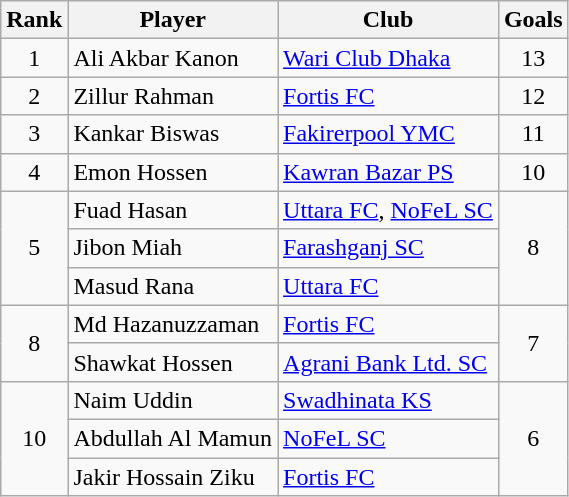<table class="wikitable" style="text-align:center">
<tr>
<th>Rank</th>
<th>Player</th>
<th>Club</th>
<th>Goals</th>
</tr>
<tr>
<td>1</td>
<td align="left">Ali Akbar Kanon</td>
<td align="left"><a href='#'>Wari Club Dhaka</a></td>
<td>13</td>
</tr>
<tr>
<td>2</td>
<td align="left">Zillur Rahman</td>
<td align="left"><a href='#'>Fortis FC</a></td>
<td>12</td>
</tr>
<tr>
<td>3</td>
<td align="left">Kankar Biswas</td>
<td align="left"><a href='#'>Fakirerpool YMC</a></td>
<td>11</td>
</tr>
<tr>
<td>4</td>
<td align="left">Emon Hossen</td>
<td align="left"><a href='#'>Kawran Bazar PS</a></td>
<td>10</td>
</tr>
<tr>
<td rowspan="3">5</td>
<td align="left">Fuad Hasan</td>
<td align="left"><a href='#'>Uttara FC</a>, <a href='#'>NoFeL SC</a></td>
<td rowspan="3">8</td>
</tr>
<tr>
<td align="left">Jibon Miah</td>
<td align="left"><a href='#'>Farashganj SC</a></td>
</tr>
<tr>
<td align="left">Masud Rana</td>
<td align="left"><a href='#'>Uttara FC</a></td>
</tr>
<tr>
<td rowspan="2">8</td>
<td align="left">Md Hazanuzzaman</td>
<td align="left"><a href='#'>Fortis FC</a></td>
<td rowspan="2">7</td>
</tr>
<tr>
<td align="left">Shawkat Hossen</td>
<td align="left"><a href='#'>Agrani Bank Ltd. SC</a></td>
</tr>
<tr>
<td rowspan="3">10</td>
<td align="left">Naim Uddin</td>
<td align="left"><a href='#'>Swadhinata KS</a></td>
<td rowspan="3">6</td>
</tr>
<tr>
<td align="left">Abdullah Al Mamun</td>
<td align="left"><a href='#'>NoFeL SC</a></td>
</tr>
<tr>
<td align="left">Jakir Hossain Ziku</td>
<td align="left"><a href='#'>Fortis FC</a></td>
</tr>
</table>
